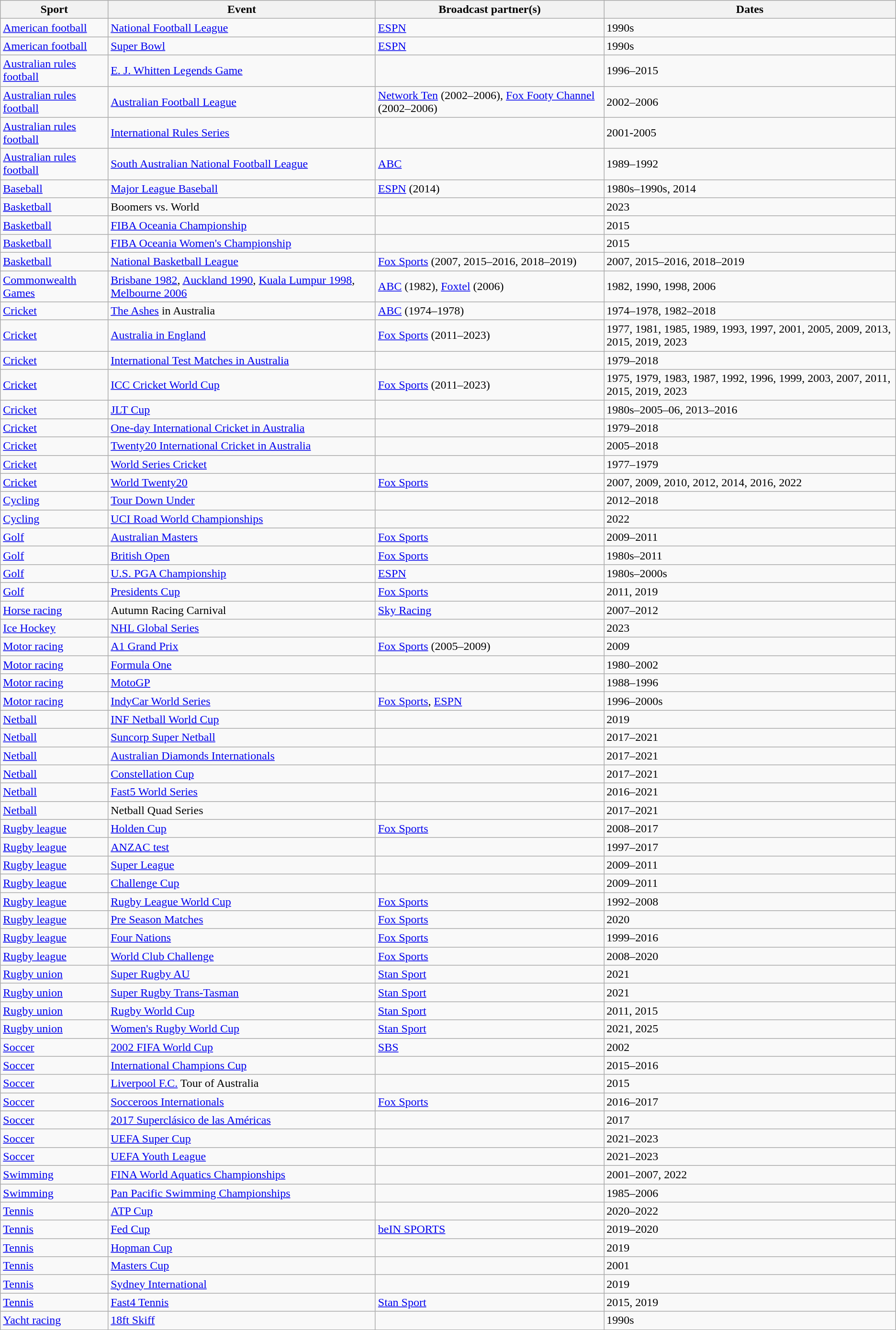<table class="wikitable">
<tr>
<th>Sport</th>
<th>Event</th>
<th>Broadcast partner(s)</th>
<th>Dates</th>
</tr>
<tr>
<td><a href='#'>American football</a></td>
<td><a href='#'>National Football League</a></td>
<td><a href='#'>ESPN</a></td>
<td>1990s</td>
</tr>
<tr>
<td><a href='#'>American football</a></td>
<td><a href='#'>Super Bowl</a></td>
<td><a href='#'>ESPN</a></td>
<td>1990s</td>
</tr>
<tr>
<td><a href='#'>Australian rules football</a></td>
<td><a href='#'>E. J. Whitten Legends Game</a></td>
<td></td>
<td>1996–2015</td>
</tr>
<tr>
<td><a href='#'>Australian rules football</a></td>
<td><a href='#'>Australian Football League</a></td>
<td><a href='#'>Network Ten</a> (2002–2006), <a href='#'>Fox Footy Channel</a> (2002–2006)</td>
<td>2002–2006</td>
</tr>
<tr>
<td><a href='#'>Australian rules football</a></td>
<td><a href='#'>International Rules Series</a></td>
<td></td>
<td>2001-2005</td>
</tr>
<tr>
<td><a href='#'>Australian rules football</a></td>
<td><a href='#'>South Australian National Football League</a></td>
<td><a href='#'>ABC</a></td>
<td>1989–1992</td>
</tr>
<tr>
<td><a href='#'>Baseball</a></td>
<td><a href='#'>Major League Baseball</a></td>
<td><a href='#'>ESPN</a> (2014)</td>
<td>1980s–1990s, 2014</td>
</tr>
<tr>
<td><a href='#'>Basketball</a></td>
<td>Boomers vs. World</td>
<td></td>
<td>2023</td>
</tr>
<tr>
<td><a href='#'>Basketball</a></td>
<td><a href='#'>FIBA Oceania Championship</a></td>
<td></td>
<td>2015</td>
</tr>
<tr>
<td><a href='#'>Basketball</a></td>
<td><a href='#'>FIBA Oceania Women's Championship</a></td>
<td></td>
<td>2015</td>
</tr>
<tr>
<td><a href='#'>Basketball</a></td>
<td><a href='#'>National Basketball League</a></td>
<td><a href='#'>Fox Sports</a> (2007, 2015–2016, 2018–2019)</td>
<td>2007, 2015–2016, 2018–2019</td>
</tr>
<tr>
<td><a href='#'>Commonwealth Games</a></td>
<td><a href='#'>Brisbane 1982</a>, <a href='#'>Auckland 1990</a>, <a href='#'>Kuala Lumpur 1998</a>, <a href='#'>Melbourne 2006</a></td>
<td><a href='#'>ABC</a> (1982), <a href='#'>Foxtel</a> (2006)</td>
<td>1982, 1990, 1998, 2006</td>
</tr>
<tr>
<td><a href='#'>Cricket</a></td>
<td><a href='#'>The Ashes</a> in Australia</td>
<td><a href='#'>ABC</a> (1974–1978)</td>
<td>1974–1978, 1982–2018</td>
</tr>
<tr>
<td><a href='#'>Cricket</a></td>
<td><a href='#'>Australia in England</a></td>
<td><a href='#'>Fox Sports</a> (2011–2023)</td>
<td>1977, 1981, 1985, 1989, 1993, 1997, 2001, 2005, 2009, 2013, 2015, 2019, 2023</td>
</tr>
<tr>
<td><a href='#'>Cricket</a></td>
<td><a href='#'>International Test Matches in Australia</a></td>
<td></td>
<td>1979–2018</td>
</tr>
<tr>
<td><a href='#'>Cricket</a></td>
<td><a href='#'>ICC Cricket World Cup</a></td>
<td><a href='#'>Fox Sports</a> (2011–2023)</td>
<td>1975, 1979, 1983, 1987, 1992, 1996, 1999, 2003, 2007, 2011, 2015, 2019, 2023</td>
</tr>
<tr>
<td><a href='#'>Cricket</a></td>
<td><a href='#'>JLT Cup</a></td>
<td></td>
<td>1980s–2005–06, 2013–2016</td>
</tr>
<tr>
<td><a href='#'>Cricket</a></td>
<td><a href='#'>One-day International Cricket in Australia</a></td>
<td></td>
<td>1979–2018</td>
</tr>
<tr>
<td><a href='#'>Cricket</a></td>
<td><a href='#'>Twenty20 International Cricket in Australia</a></td>
<td></td>
<td>2005–2018</td>
</tr>
<tr>
<td><a href='#'>Cricket</a></td>
<td><a href='#'>World Series Cricket</a></td>
<td></td>
<td>1977–1979</td>
</tr>
<tr>
<td><a href='#'>Cricket</a></td>
<td><a href='#'>World Twenty20</a></td>
<td><a href='#'>Fox Sports</a></td>
<td>2007, 2009, 2010, 2012, 2014, 2016, 2022</td>
</tr>
<tr>
<td><a href='#'>Cycling</a></td>
<td><a href='#'>Tour Down Under</a></td>
<td></td>
<td>2012–2018</td>
</tr>
<tr>
<td><a href='#'>Cycling</a></td>
<td><a href='#'>UCI Road World Championships</a></td>
<td></td>
<td>2022</td>
</tr>
<tr>
<td><a href='#'>Golf</a></td>
<td><a href='#'>Australian Masters</a></td>
<td><a href='#'>Fox Sports</a></td>
<td>2009–2011</td>
</tr>
<tr>
<td><a href='#'>Golf</a></td>
<td><a href='#'>British Open</a></td>
<td><a href='#'>Fox Sports</a></td>
<td>1980s–2011</td>
</tr>
<tr>
<td><a href='#'>Golf</a></td>
<td><a href='#'>U.S. PGA Championship</a></td>
<td><a href='#'>ESPN</a></td>
<td>1980s–2000s</td>
</tr>
<tr>
<td><a href='#'>Golf</a></td>
<td><a href='#'>Presidents Cup</a></td>
<td><a href='#'>Fox Sports</a></td>
<td>2011, 2019</td>
</tr>
<tr>
<td><a href='#'>Horse racing</a></td>
<td>Autumn Racing Carnival</td>
<td><a href='#'>Sky Racing</a></td>
<td>2007–2012</td>
</tr>
<tr>
<td><a href='#'>Ice Hockey</a></td>
<td><a href='#'>NHL Global Series</a></td>
<td></td>
<td>2023</td>
</tr>
<tr>
<td><a href='#'>Motor racing</a></td>
<td><a href='#'>A1 Grand Prix</a></td>
<td><a href='#'>Fox Sports</a> (2005–2009)</td>
<td>2009</td>
</tr>
<tr>
<td><a href='#'>Motor racing</a></td>
<td><a href='#'>Formula One</a></td>
<td></td>
<td>1980–2002</td>
</tr>
<tr>
<td><a href='#'>Motor racing</a></td>
<td><a href='#'>MotoGP</a></td>
<td></td>
<td>1988–1996</td>
</tr>
<tr>
<td><a href='#'>Motor racing</a></td>
<td><a href='#'>IndyCar World Series</a></td>
<td><a href='#'>Fox Sports</a>, <a href='#'>ESPN</a></td>
<td>1996–2000s</td>
</tr>
<tr>
<td><a href='#'>Netball</a></td>
<td><a href='#'>INF Netball World Cup</a></td>
<td></td>
<td>2019</td>
</tr>
<tr>
<td><a href='#'>Netball</a></td>
<td><a href='#'>Suncorp Super Netball</a></td>
<td></td>
<td>2017–2021</td>
</tr>
<tr>
<td><a href='#'>Netball</a></td>
<td><a href='#'>Australian Diamonds Internationals</a></td>
<td></td>
<td>2017–2021</td>
</tr>
<tr>
<td><a href='#'>Netball</a></td>
<td><a href='#'>Constellation Cup</a></td>
<td></td>
<td>2017–2021</td>
</tr>
<tr>
<td><a href='#'>Netball</a></td>
<td><a href='#'>Fast5 World Series</a></td>
<td></td>
<td>2016–2021</td>
</tr>
<tr>
<td><a href='#'>Netball</a></td>
<td>Netball Quad Series</td>
<td></td>
<td>2017–2021</td>
</tr>
<tr>
<td><a href='#'>Rugby league</a></td>
<td><a href='#'>Holden Cup</a></td>
<td><a href='#'>Fox Sports</a></td>
<td>2008–2017</td>
</tr>
<tr>
<td><a href='#'>Rugby league</a></td>
<td><a href='#'>ANZAC test</a></td>
<td></td>
<td>1997–2017</td>
</tr>
<tr>
<td><a href='#'>Rugby league</a></td>
<td><a href='#'>Super League</a></td>
<td></td>
<td>2009–2011</td>
</tr>
<tr>
<td><a href='#'>Rugby league</a></td>
<td><a href='#'>Challenge Cup</a></td>
<td></td>
<td>2009–2011</td>
</tr>
<tr>
<td><a href='#'>Rugby league</a></td>
<td><a href='#'>Rugby League World Cup</a></td>
<td><a href='#'>Fox Sports</a></td>
<td>1992–2008</td>
</tr>
<tr>
<td><a href='#'>Rugby league</a></td>
<td><a href='#'>Pre Season Matches</a></td>
<td><a href='#'>Fox Sports</a></td>
<td>2020</td>
</tr>
<tr>
<td><a href='#'>Rugby league</a></td>
<td><a href='#'>Four Nations</a></td>
<td><a href='#'>Fox Sports</a></td>
<td>1999–2016</td>
</tr>
<tr>
<td><a href='#'>Rugby league</a></td>
<td><a href='#'>World Club Challenge</a></td>
<td><a href='#'>Fox Sports</a></td>
<td>2008–2020</td>
</tr>
<tr>
<td><a href='#'>Rugby union</a></td>
<td><a href='#'>Super Rugby AU</a></td>
<td><a href='#'>Stan Sport</a></td>
<td>2021</td>
</tr>
<tr>
<td><a href='#'>Rugby union</a></td>
<td><a href='#'>Super Rugby Trans-Tasman</a></td>
<td><a href='#'>Stan Sport</a></td>
<td>2021</td>
</tr>
<tr>
<td><a href='#'>Rugby union</a></td>
<td><a href='#'>Rugby World Cup</a></td>
<td><a href='#'>Stan Sport</a></td>
<td>2011, 2015</td>
</tr>
<tr>
<td><a href='#'>Rugby union</a></td>
<td><a href='#'>Women's Rugby World Cup</a></td>
<td><a href='#'>Stan Sport</a></td>
<td>2021, 2025</td>
</tr>
<tr>
<td><a href='#'>Soccer</a></td>
<td><a href='#'>2002 FIFA World Cup</a></td>
<td><a href='#'>SBS</a></td>
<td>2002</td>
</tr>
<tr>
<td><a href='#'>Soccer</a></td>
<td><a href='#'>International Champions Cup</a></td>
<td></td>
<td>2015–2016</td>
</tr>
<tr>
<td><a href='#'>Soccer</a></td>
<td><a href='#'>Liverpool F.C.</a> Tour of Australia</td>
<td></td>
<td>2015</td>
</tr>
<tr>
<td><a href='#'>Soccer</a></td>
<td><a href='#'>Socceroos Internationals</a></td>
<td><a href='#'>Fox Sports</a></td>
<td>2016–2017</td>
</tr>
<tr>
<td><a href='#'>Soccer</a></td>
<td><a href='#'>2017 Superclásico de las Américas</a></td>
<td></td>
<td>2017</td>
</tr>
<tr>
<td><a href='#'>Soccer</a></td>
<td><a href='#'>UEFA Super Cup</a></td>
<td></td>
<td>2021–2023</td>
</tr>
<tr>
<td><a href='#'>Soccer</a></td>
<td><a href='#'>UEFA Youth League</a></td>
<td></td>
<td>2021–2023</td>
</tr>
<tr>
<td><a href='#'>Swimming</a></td>
<td><a href='#'>FINA World Aquatics Championships</a></td>
<td></td>
<td>2001–2007, 2022</td>
</tr>
<tr>
<td><a href='#'>Swimming</a></td>
<td><a href='#'>Pan Pacific Swimming Championships</a></td>
<td></td>
<td>1985–2006</td>
</tr>
<tr>
<td><a href='#'>Tennis</a></td>
<td><a href='#'>ATP Cup</a></td>
<td></td>
<td>2020–2022</td>
</tr>
<tr>
<td><a href='#'>Tennis</a></td>
<td><a href='#'>Fed Cup</a></td>
<td><a href='#'>beIN SPORTS</a></td>
<td>2019–2020</td>
</tr>
<tr>
<td><a href='#'>Tennis</a></td>
<td><a href='#'>Hopman Cup</a></td>
<td></td>
<td>2019</td>
</tr>
<tr>
<td><a href='#'>Tennis</a></td>
<td><a href='#'>Masters Cup</a></td>
<td></td>
<td>2001</td>
</tr>
<tr>
<td><a href='#'>Tennis</a></td>
<td><a href='#'>Sydney International</a></td>
<td></td>
<td>2019</td>
</tr>
<tr>
<td><a href='#'>Tennis</a></td>
<td><a href='#'>Fast4 Tennis</a></td>
<td><a href='#'>Stan Sport</a></td>
<td>2015, 2019</td>
</tr>
<tr>
<td><a href='#'>Yacht racing</a></td>
<td><a href='#'>18ft Skiff</a></td>
<td></td>
<td>1990s</td>
</tr>
</table>
